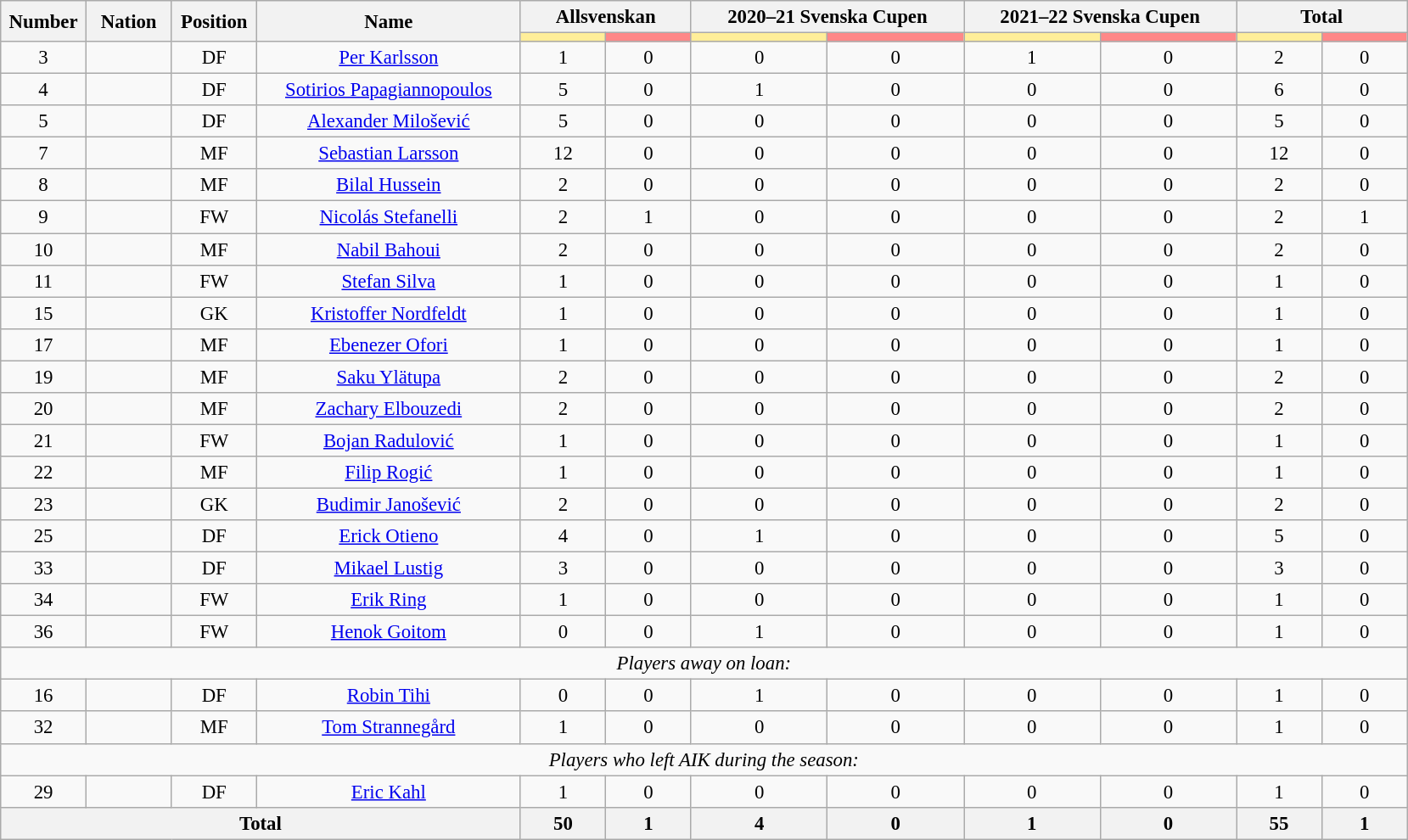<table class="wikitable" style="font-size: 95%; text-align: center;">
<tr>
<th rowspan=2 width=60>Number</th>
<th rowspan=2 width=60>Nation</th>
<th rowspan=2 width=60>Position</th>
<th rowspan=2 width=200>Name</th>
<th colspan=2>Allsvenskan</th>
<th colspan=2>2020–21 Svenska Cupen</th>
<th colspan=2>2021–22 Svenska Cupen</th>
<th colspan=2>Total</th>
</tr>
<tr>
<th style="width:60px; background:#fe9;"></th>
<th style="width:60px; background:#ff8888;"></th>
<th style="width:100px; background:#fe9;"></th>
<th style="width:100px; background:#ff8888;"></th>
<th style="width:100px; background:#fe9;"></th>
<th style="width:100px; background:#ff8888;"></th>
<th style="width:60px; background:#fe9;"></th>
<th style="width:60px; background:#ff8888;"></th>
</tr>
<tr>
<td>3</td>
<td></td>
<td>DF</td>
<td><a href='#'>Per Karlsson</a></td>
<td>1</td>
<td>0</td>
<td>0</td>
<td>0</td>
<td>1</td>
<td>0</td>
<td>2</td>
<td>0</td>
</tr>
<tr>
<td>4</td>
<td></td>
<td>DF</td>
<td><a href='#'>Sotirios Papagiannopoulos</a></td>
<td>5</td>
<td>0</td>
<td>1</td>
<td>0</td>
<td>0</td>
<td>0</td>
<td>6</td>
<td>0</td>
</tr>
<tr>
<td>5</td>
<td></td>
<td>DF</td>
<td><a href='#'>Alexander Milošević</a></td>
<td>5</td>
<td>0</td>
<td>0</td>
<td>0</td>
<td>0</td>
<td>0</td>
<td>5</td>
<td>0</td>
</tr>
<tr>
<td>7</td>
<td></td>
<td>MF</td>
<td><a href='#'>Sebastian Larsson</a></td>
<td>12</td>
<td>0</td>
<td>0</td>
<td>0</td>
<td>0</td>
<td>0</td>
<td>12</td>
<td>0</td>
</tr>
<tr>
<td>8</td>
<td></td>
<td>MF</td>
<td><a href='#'>Bilal Hussein</a></td>
<td>2</td>
<td>0</td>
<td>0</td>
<td>0</td>
<td>0</td>
<td>0</td>
<td>2</td>
<td>0</td>
</tr>
<tr>
<td>9</td>
<td></td>
<td>FW</td>
<td><a href='#'>Nicolás Stefanelli</a></td>
<td>2</td>
<td>1</td>
<td>0</td>
<td>0</td>
<td>0</td>
<td>0</td>
<td>2</td>
<td>1</td>
</tr>
<tr>
<td>10</td>
<td></td>
<td>MF</td>
<td><a href='#'>Nabil Bahoui</a></td>
<td>2</td>
<td>0</td>
<td>0</td>
<td>0</td>
<td>0</td>
<td>0</td>
<td>2</td>
<td>0</td>
</tr>
<tr>
<td>11</td>
<td></td>
<td>FW</td>
<td><a href='#'>Stefan Silva</a></td>
<td>1</td>
<td>0</td>
<td>0</td>
<td>0</td>
<td>0</td>
<td>0</td>
<td>1</td>
<td>0</td>
</tr>
<tr>
<td>15</td>
<td></td>
<td>GK</td>
<td><a href='#'>Kristoffer Nordfeldt</a></td>
<td>1</td>
<td>0</td>
<td>0</td>
<td>0</td>
<td>0</td>
<td>0</td>
<td>1</td>
<td>0</td>
</tr>
<tr>
<td>17</td>
<td></td>
<td>MF</td>
<td><a href='#'>Ebenezer Ofori</a></td>
<td>1</td>
<td>0</td>
<td>0</td>
<td>0</td>
<td>0</td>
<td>0</td>
<td>1</td>
<td>0</td>
</tr>
<tr>
<td>19</td>
<td></td>
<td>MF</td>
<td><a href='#'>Saku Ylätupa</a></td>
<td>2</td>
<td>0</td>
<td>0</td>
<td>0</td>
<td>0</td>
<td>0</td>
<td>2</td>
<td>0</td>
</tr>
<tr>
<td>20</td>
<td></td>
<td>MF</td>
<td><a href='#'>Zachary Elbouzedi</a></td>
<td>2</td>
<td>0</td>
<td>0</td>
<td>0</td>
<td>0</td>
<td>0</td>
<td>2</td>
<td>0</td>
</tr>
<tr>
<td>21</td>
<td></td>
<td>FW</td>
<td><a href='#'>Bojan Radulović</a></td>
<td>1</td>
<td>0</td>
<td>0</td>
<td>0</td>
<td>0</td>
<td>0</td>
<td>1</td>
<td>0</td>
</tr>
<tr>
<td>22</td>
<td></td>
<td>MF</td>
<td><a href='#'>Filip Rogić</a></td>
<td>1</td>
<td>0</td>
<td>0</td>
<td>0</td>
<td>0</td>
<td>0</td>
<td>1</td>
<td>0</td>
</tr>
<tr>
<td>23</td>
<td></td>
<td>GK</td>
<td><a href='#'>Budimir Janošević</a></td>
<td>2</td>
<td>0</td>
<td>0</td>
<td>0</td>
<td>0</td>
<td>0</td>
<td>2</td>
<td>0</td>
</tr>
<tr>
<td>25</td>
<td></td>
<td>DF</td>
<td><a href='#'>Erick Otieno</a></td>
<td>4</td>
<td>0</td>
<td>1</td>
<td>0</td>
<td>0</td>
<td>0</td>
<td>5</td>
<td>0</td>
</tr>
<tr>
<td>33</td>
<td></td>
<td>DF</td>
<td><a href='#'>Mikael Lustig</a></td>
<td>3</td>
<td>0</td>
<td>0</td>
<td>0</td>
<td>0</td>
<td>0</td>
<td>3</td>
<td>0</td>
</tr>
<tr>
<td>34</td>
<td></td>
<td>FW</td>
<td><a href='#'>Erik Ring</a></td>
<td>1</td>
<td>0</td>
<td>0</td>
<td>0</td>
<td>0</td>
<td>0</td>
<td>1</td>
<td>0</td>
</tr>
<tr>
<td>36</td>
<td></td>
<td>FW</td>
<td><a href='#'>Henok Goitom</a></td>
<td>0</td>
<td>0</td>
<td>1</td>
<td>0</td>
<td>0</td>
<td>0</td>
<td>1</td>
<td>0</td>
</tr>
<tr>
<td colspan="13"><em>Players away on loan:</em></td>
</tr>
<tr>
<td>16</td>
<td></td>
<td>DF</td>
<td><a href='#'>Robin Tihi</a></td>
<td>0</td>
<td>0</td>
<td>1</td>
<td>0</td>
<td>0</td>
<td>0</td>
<td>1</td>
<td>0</td>
</tr>
<tr>
<td>32</td>
<td></td>
<td>MF</td>
<td><a href='#'>Tom Strannegård</a></td>
<td>1</td>
<td>0</td>
<td>0</td>
<td>0</td>
<td>0</td>
<td>0</td>
<td>1</td>
<td>0</td>
</tr>
<tr>
<td colspan="13"><em>Players who left AIK during the season:</em></td>
</tr>
<tr>
<td>29</td>
<td></td>
<td>DF</td>
<td><a href='#'>Eric Kahl</a></td>
<td>1</td>
<td>0</td>
<td>0</td>
<td>0</td>
<td>0</td>
<td>0</td>
<td>1</td>
<td>0</td>
</tr>
<tr>
<th colspan=4>Total</th>
<th>50</th>
<th>1</th>
<th>4</th>
<th>0</th>
<th>1</th>
<th>0</th>
<th>55</th>
<th>1</th>
</tr>
</table>
